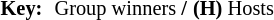<table style="font-size: 85%;">
<tr>
<td height=5></td>
</tr>
<tr>
<td><strong>Key:</strong></td>
<td></td>
<td>Group winners <strong>/</strong></td>
<td><strong>(H)</strong> Hosts</td>
</tr>
</table>
